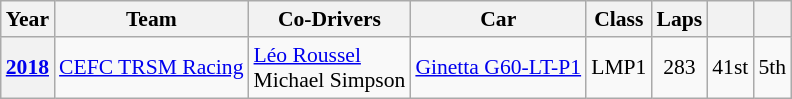<table class="wikitable" style="text-align:center; font-size:90%">
<tr>
<th>Year</th>
<th>Team</th>
<th>Co-Drivers</th>
<th>Car</th>
<th>Class</th>
<th>Laps</th>
<th></th>
<th></th>
</tr>
<tr>
<th><a href='#'>2018</a></th>
<td align="left"> <a href='#'>CEFC TRSM Racing</a></td>
<td align="left"> <a href='#'>Léo Roussel</a><br> Michael Simpson</td>
<td align="left"><a href='#'>Ginetta G60-LT-P1</a></td>
<td>LMP1</td>
<td>283</td>
<td>41st</td>
<td>5th</td>
</tr>
</table>
